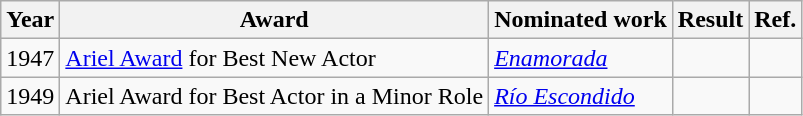<table class="wikitable">
<tr>
<th>Year</th>
<th>Award</th>
<th>Nominated work</th>
<th>Result</th>
<th>Ref.</th>
</tr>
<tr>
<td>1947</td>
<td><a href='#'>Ariel Award</a> for Best New Actor</td>
<td><em><a href='#'>Enamorada</a></em></td>
<td></td>
<td></td>
</tr>
<tr>
<td>1949</td>
<td>Ariel Award for Best Actor in a Minor Role</td>
<td><em><a href='#'>Río Escondido</a></em></td>
<td></td>
<td></td>
</tr>
</table>
